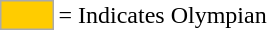<table>
<tr>
<td style="background-color:#FFCC00; border:1px solid #aaaaaa; width:2em;"></td>
<td>= Indicates Olympian</td>
</tr>
</table>
